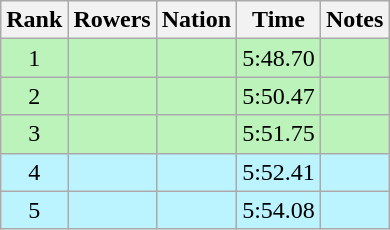<table class="wikitable sortable" style="text-align:center">
<tr>
<th>Rank</th>
<th>Rowers</th>
<th>Nation</th>
<th>Time</th>
<th>Notes</th>
</tr>
<tr bgcolor=bbf3bb>
<td>1</td>
<td align=left data-sort-value="Bogs, Steffen"></td>
<td align=left></td>
<td>5:48.70</td>
<td></td>
</tr>
<tr bgcolor=bbf3bb>
<td>2</td>
<td align=left data-sort-value="Antonie, Peter"></td>
<td align=left></td>
<td>5:50.47</td>
<td></td>
</tr>
<tr bgcolor=bbf3bb>
<td>3</td>
<td align=left data-sort-value="Dózsa, Ferenc"></td>
<td align=left></td>
<td>5:51.75</td>
<td></td>
</tr>
<tr bgcolor=bbf3ff>
<td>4</td>
<td align=left data-sort-value="Cieślakowski, Sławomir"></td>
<td align=left></td>
<td>5:52.41</td>
<td></td>
</tr>
<tr bgcolor=bbf3ff>
<td>5</td>
<td align=left data-sort-value="Altekruse, Charlie"></td>
<td align=left></td>
<td>5:54.08</td>
<td></td>
</tr>
</table>
